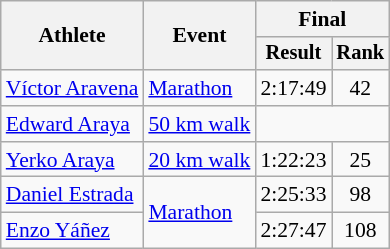<table class="wikitable" style="font-size:90%">
<tr>
<th rowspan="2">Athlete</th>
<th rowspan="2">Event</th>
<th colspan="2">Final</th>
</tr>
<tr style="font-size:95%">
<th>Result</th>
<th>Rank</th>
</tr>
<tr align=center>
<td align=left><a href='#'>Víctor Aravena</a></td>
<td align=left><a href='#'>Marathon</a></td>
<td>2:17:49</td>
<td>42</td>
</tr>
<tr align=center>
<td align=left><a href='#'>Edward Araya</a></td>
<td align=left><a href='#'>50 km walk</a></td>
<td colspan=2></td>
</tr>
<tr align=center>
<td align=left><a href='#'>Yerko Araya</a></td>
<td align=left><a href='#'>20 km walk</a></td>
<td>1:22:23</td>
<td>25</td>
</tr>
<tr align=center>
<td align=left><a href='#'>Daniel Estrada</a></td>
<td align=left rowspan=2><a href='#'>Marathon</a></td>
<td>2:25:33</td>
<td>98</td>
</tr>
<tr align=center>
<td align=left><a href='#'>Enzo Yáñez</a></td>
<td>2:27:47</td>
<td>108</td>
</tr>
</table>
